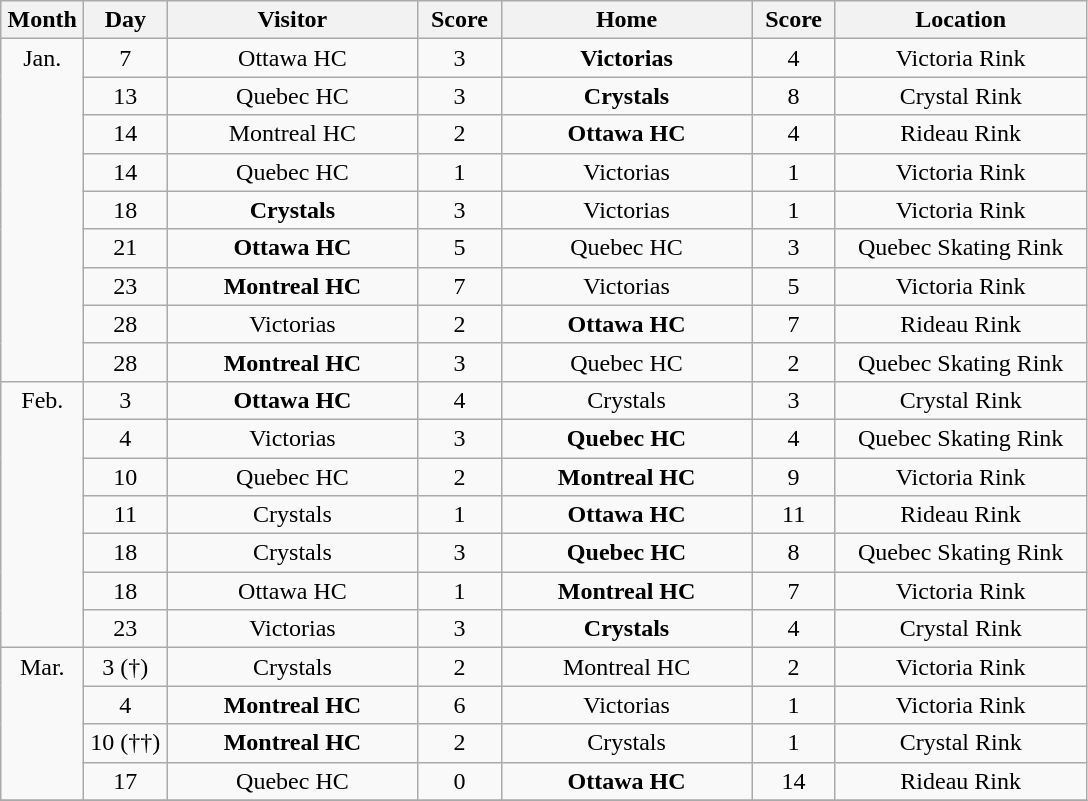<table class="wikitable" style="text-align:center;">
<tr>
<th style="width:3em">Month</th>
<th style="width:3em">Day</th>
<th style="width:10em">Visitor</th>
<th style="width:3em">Score</th>
<th style="width:10em">Home</th>
<th style="width:3em">Score</th>
<th style="width:10em">Location</th>
</tr>
<tr>
<td rowspan=9 valign=top>Jan.</td>
<td>7</td>
<td>Ottawa HC</td>
<td>3</td>
<td><strong>Victorias</strong></td>
<td>4</td>
<td>Victoria Rink</td>
</tr>
<tr>
<td>13</td>
<td>Quebec HC</td>
<td>3</td>
<td><strong>Crystals</strong></td>
<td>8</td>
<td>Crystal Rink</td>
</tr>
<tr>
<td>14</td>
<td>Montreal HC</td>
<td>2</td>
<td><strong>Ottawa HC</strong></td>
<td>4</td>
<td>Rideau Rink</td>
</tr>
<tr>
<td>14</td>
<td>Quebec HC</td>
<td>1</td>
<td>Victorias</td>
<td>1</td>
<td>Victoria Rink</td>
</tr>
<tr>
<td>18</td>
<td><strong>Crystals</strong></td>
<td>3</td>
<td>Victorias</td>
<td>1</td>
<td>Victoria Rink</td>
</tr>
<tr>
<td>21</td>
<td><strong>Ottawa HC</strong></td>
<td>5</td>
<td>Quebec HC</td>
<td>3</td>
<td>Quebec Skating Rink</td>
</tr>
<tr>
<td>23</td>
<td><strong>Montreal HC</strong></td>
<td>7</td>
<td>Victorias</td>
<td>5</td>
<td>Victoria Rink</td>
</tr>
<tr>
<td>28</td>
<td>Victorias</td>
<td>2</td>
<td><strong>Ottawa HC</strong></td>
<td>7</td>
<td>Rideau Rink</td>
</tr>
<tr>
<td>28</td>
<td><strong>Montreal HC</strong></td>
<td>3</td>
<td>Quebec HC</td>
<td>2</td>
<td>Quebec Skating Rink</td>
</tr>
<tr>
<td rowspan=7 valign=top>Feb.</td>
<td>3</td>
<td><strong>Ottawa HC</strong></td>
<td>4</td>
<td>Crystals</td>
<td>3</td>
<td>Crystal Rink</td>
</tr>
<tr>
<td>4</td>
<td>Victorias</td>
<td>3</td>
<td><strong>Quebec HC</strong></td>
<td>4</td>
<td>Quebec Skating Rink</td>
</tr>
<tr>
<td>10</td>
<td>Quebec HC</td>
<td>2</td>
<td><strong>Montreal HC</strong></td>
<td>9</td>
<td>Victoria Rink</td>
</tr>
<tr>
<td>11</td>
<td>Crystals</td>
<td>1</td>
<td><strong>Ottawa HC</strong></td>
<td>11</td>
<td>Rideau Rink</td>
</tr>
<tr>
<td>18</td>
<td>Crystals</td>
<td>3</td>
<td><strong>Quebec HC</strong></td>
<td>8</td>
<td>Quebec Skating Rink</td>
</tr>
<tr>
<td>18</td>
<td>Ottawa HC</td>
<td>1</td>
<td><strong>Montreal HC</strong></td>
<td>7</td>
<td>Victoria Rink</td>
</tr>
<tr>
<td>23</td>
<td>Victorias</td>
<td>3</td>
<td><strong>Crystals</strong></td>
<td>4</td>
<td>Crystal Rink</td>
</tr>
<tr>
<td rowspan=4 valign=top>Mar.</td>
<td>3 (†)</td>
<td>Crystals</td>
<td>2</td>
<td>Montreal HC</td>
<td>2</td>
<td>Victoria Rink</td>
</tr>
<tr>
<td>4</td>
<td><strong> Montreal HC</strong></td>
<td>6</td>
<td>Victorias</td>
<td>1</td>
<td>Victoria Rink</td>
</tr>
<tr>
<td>10 (††)</td>
<td><strong>Montreal HC</strong></td>
<td>2</td>
<td>Crystals</td>
<td>1</td>
<td>Crystal Rink</td>
</tr>
<tr>
<td>17</td>
<td>Quebec HC</td>
<td>0</td>
<td><strong>Ottawa HC</strong></td>
<td>14</td>
<td>Rideau Rink</td>
</tr>
<tr>
</tr>
</table>
